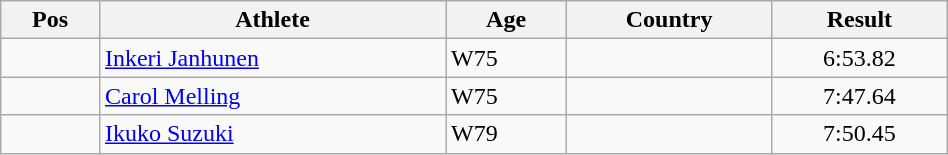<table class="wikitable"  style="text-align:center; width:50%;">
<tr>
<th>Pos</th>
<th>Athlete</th>
<th>Age</th>
<th>Country</th>
<th>Result</th>
</tr>
<tr>
<td align=center></td>
<td align=left><a href='#'>Inkeri Janhunen</a></td>
<td align=left>W75</td>
<td align=left></td>
<td>6:53.82</td>
</tr>
<tr>
<td align=center></td>
<td align=left><a href='#'>Carol Melling</a></td>
<td align=left>W75</td>
<td align=left></td>
<td>7:47.64</td>
</tr>
<tr>
<td align=center></td>
<td align=left><a href='#'>Ikuko Suzuki</a></td>
<td align=left>W79</td>
<td align=left></td>
<td>7:50.45</td>
</tr>
</table>
